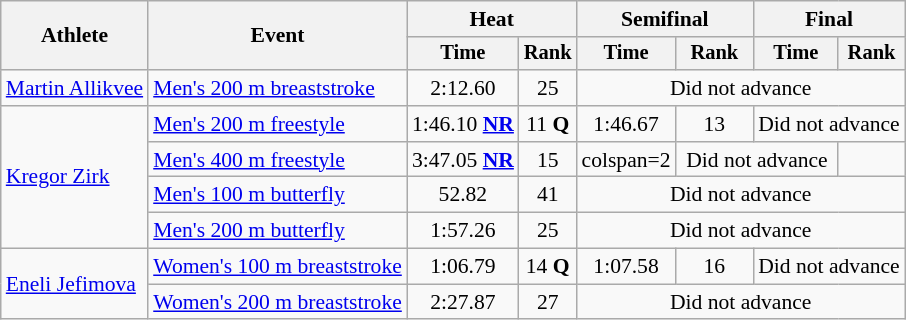<table class=wikitable style=font-size:90%;>
<tr>
<th rowspan=2>Athlete</th>
<th rowspan=2>Event</th>
<th colspan=2>Heat</th>
<th colspan=2>Semifinal</th>
<th colspan=2>Final</th>
</tr>
<tr style=font-size:95%>
<th>Time</th>
<th>Rank</th>
<th>Time</th>
<th>Rank</th>
<th>Time</th>
<th>Rank</th>
</tr>
<tr align=center>
<td align=left><a href='#'>Martin Allikvee</a></td>
<td align=left><a href='#'>Men's 200 m breaststroke</a></td>
<td>2:12.60</td>
<td>25</td>
<td colspan="4">Did not advance</td>
</tr>
<tr align=center>
<td align=left rowspan=4><a href='#'>Kregor Zirk</a></td>
<td align=left><a href='#'>Men's 200 m freestyle</a></td>
<td>1:46.10 <strong><a href='#'>NR</a></strong></td>
<td>11 <strong>Q</strong></td>
<td>1:46.67</td>
<td>13</td>
<td colspan="2">Did not advance</td>
</tr>
<tr align=center>
<td align=left><a href='#'>Men's 400 m freestyle</a></td>
<td>3:47.05 <strong><a href='#'>NR</a></strong></td>
<td>15</td>
<td>colspan=2 </td>
<td colspan="2">Did not advance</td>
</tr>
<tr align=center>
<td align=left><a href='#'>Men's 100 m butterfly</a></td>
<td>52.82</td>
<td>41</td>
<td colspan="4">Did not advance</td>
</tr>
<tr align=center>
<td align=left><a href='#'>Men's 200 m butterfly</a></td>
<td>1:57.26</td>
<td>25</td>
<td colspan="4">Did not advance</td>
</tr>
<tr align=center>
<td align=left rowspan=2><a href='#'>Eneli Jefimova</a></td>
<td align=left><a href='#'>Women's 100 m breaststroke</a></td>
<td>1:06.79</td>
<td>14 <strong>Q</strong></td>
<td>1:07.58</td>
<td>16</td>
<td colspan="2">Did not advance</td>
</tr>
<tr align=center>
<td align=left><a href='#'>Women's 200 m breaststroke</a></td>
<td>2:27.87</td>
<td>27</td>
<td colspan="4">Did not advance</td>
</tr>
</table>
